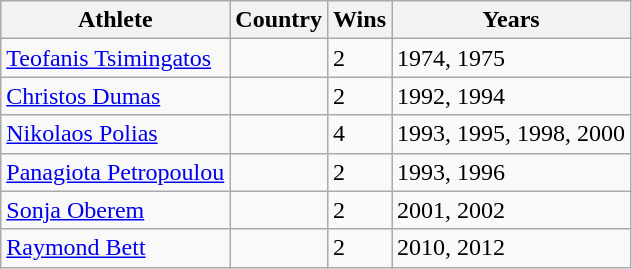<table class="wikitable sortable">
<tr>
<th>Athlete</th>
<th>Country</th>
<th>Wins</th>
<th>Years</th>
</tr>
<tr>
<td><a href='#'>Teofanis Tsimingatos</a></td>
<td></td>
<td>2</td>
<td>1974, 1975</td>
</tr>
<tr>
<td><a href='#'>Christos Dumas</a></td>
<td></td>
<td>2</td>
<td>1992, 1994</td>
</tr>
<tr>
<td><a href='#'>Nikolaos Polias</a></td>
<td></td>
<td>4</td>
<td>1993, 1995, 1998, 2000</td>
</tr>
<tr>
<td><a href='#'>Panagiota Petropoulou</a></td>
<td></td>
<td>2</td>
<td>1993, 1996</td>
</tr>
<tr>
<td><a href='#'>Sonja Oberem</a></td>
<td></td>
<td>2</td>
<td>2001, 2002</td>
</tr>
<tr>
<td><a href='#'>Raymond Bett</a></td>
<td></td>
<td>2</td>
<td>2010, 2012</td>
</tr>
</table>
